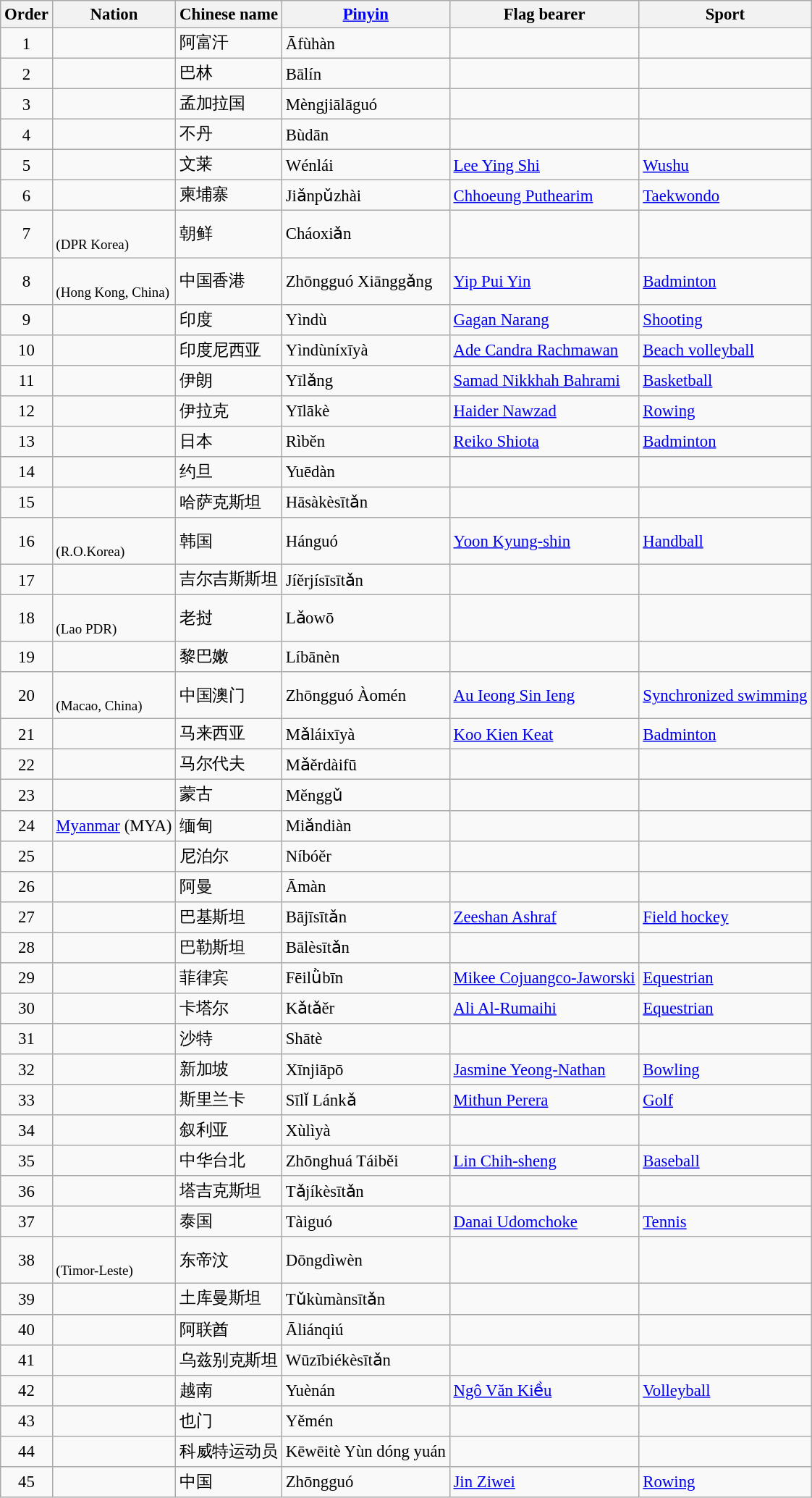<table class="wikitable sortable" style="font-size:95%">
<tr>
<th>Order</th>
<th>Nation</th>
<th>Chinese name</th>
<th><a href='#'>Pinyin</a></th>
<th>Flag bearer</th>
<th>Sport</th>
</tr>
<tr>
<td align=center>1</td>
<td></td>
<td>阿富汗</td>
<td>Āfùhàn</td>
<td></td>
<td></td>
</tr>
<tr>
<td align=center>2</td>
<td></td>
<td>巴林</td>
<td>Bālín</td>
<td></td>
<td></td>
</tr>
<tr>
<td align=center>3</td>
<td></td>
<td>孟加拉国</td>
<td>Mèngjiālāguó</td>
<td></td>
<td></td>
</tr>
<tr>
<td align=center>4</td>
<td></td>
<td>不丹</td>
<td>Bùdān</td>
<td></td>
<td></td>
</tr>
<tr>
<td align=center>5</td>
<td></td>
<td>文莱</td>
<td>Wénlái</td>
<td><a href='#'>Lee Ying Shi</a></td>
<td><a href='#'>Wushu</a></td>
</tr>
<tr>
<td align=center>6</td>
<td></td>
<td>柬埔寨</td>
<td>Jiǎnpǔzhài</td>
<td><a href='#'>Chhoeung Puthearim</a></td>
<td><a href='#'>Taekwondo</a></td>
</tr>
<tr>
<td align=center>7</td>
<td><br><small>(DPR Korea)</small></td>
<td>朝鲜</td>
<td>Cháoxiǎn</td>
<td></td>
<td></td>
</tr>
<tr>
<td align=center>8</td>
<td><br><small>(Hong Kong, China)</small></td>
<td>中国香港</td>
<td>Zhōngguó Xiānggǎng</td>
<td><a href='#'>Yip Pui Yin</a></td>
<td><a href='#'>Badminton</a></td>
</tr>
<tr>
<td align=center>9</td>
<td></td>
<td>印度</td>
<td>Yìndù</td>
<td><a href='#'>Gagan Narang</a></td>
<td><a href='#'>Shooting</a></td>
</tr>
<tr>
<td align=center>10</td>
<td></td>
<td>印度尼西亚</td>
<td>Yìndùníxīyà</td>
<td><a href='#'>Ade Candra Rachmawan</a></td>
<td><a href='#'>Beach volleyball</a></td>
</tr>
<tr>
<td align=center>11</td>
<td></td>
<td>伊朗</td>
<td>Yīlǎng</td>
<td><a href='#'>Samad Nikkhah Bahrami</a></td>
<td><a href='#'>Basketball</a></td>
</tr>
<tr>
<td align=center>12</td>
<td></td>
<td>伊拉克</td>
<td>Yīlākè</td>
<td><a href='#'>Haider Nawzad</a></td>
<td><a href='#'>Rowing</a></td>
</tr>
<tr>
<td align=center>13</td>
<td></td>
<td>日本</td>
<td>Rìběn</td>
<td><a href='#'>Reiko Shiota</a></td>
<td><a href='#'>Badminton</a></td>
</tr>
<tr>
<td align=center>14</td>
<td></td>
<td>约旦</td>
<td>Yuēdàn</td>
<td></td>
<td></td>
</tr>
<tr>
<td align=center>15</td>
<td></td>
<td>哈萨克斯坦</td>
<td>Hāsàkèsītǎn</td>
<td></td>
<td></td>
</tr>
<tr>
<td align=center>16</td>
<td><br><small>(R.O.Korea)</small></td>
<td>韩国</td>
<td>Hánguó</td>
<td><a href='#'>Yoon Kyung-shin</a></td>
<td><a href='#'>Handball</a></td>
</tr>
<tr>
<td align=center>17</td>
<td></td>
<td>吉尔吉斯斯坦</td>
<td>Jíěrjísīsītǎn</td>
<td></td>
<td></td>
</tr>
<tr>
<td align=center>18</td>
<td><br><small>(Lao PDR)</small></td>
<td>老挝</td>
<td>Lǎowō</td>
<td></td>
<td></td>
</tr>
<tr>
<td align=center>19</td>
<td></td>
<td>黎巴嫩</td>
<td>Líbānèn</td>
<td></td>
<td></td>
</tr>
<tr>
<td align=center>20</td>
<td><br><small>(Macao, China)</small></td>
<td>中国澳门</td>
<td>Zhōngguó Àomén</td>
<td><a href='#'>Au Ieong Sin Ieng</a></td>
<td><a href='#'>Synchronized swimming</a></td>
</tr>
<tr>
<td align=center>21</td>
<td></td>
<td>马来西亚</td>
<td>Mǎláixīyà</td>
<td><a href='#'>Koo Kien Keat</a></td>
<td><a href='#'>Badminton</a></td>
</tr>
<tr>
<td align=center>22</td>
<td></td>
<td>马尔代夫</td>
<td>Mǎěrdàifū</td>
<td></td>
<td></td>
</tr>
<tr>
<td align=center>23</td>
<td></td>
<td>蒙古</td>
<td>Měnggǔ</td>
<td></td>
<td></td>
</tr>
<tr>
<td align=center>24</td>
<td> <a href='#'>Myanmar</a> <span>(MYA)</span></td>
<td>缅甸</td>
<td>Miǎndiàn</td>
<td></td>
<td></td>
</tr>
<tr>
<td align=center>25</td>
<td></td>
<td>尼泊尔</td>
<td>Níbóěr</td>
<td></td>
<td></td>
</tr>
<tr>
<td align=center>26</td>
<td></td>
<td>阿曼</td>
<td>Āmàn</td>
<td></td>
<td></td>
</tr>
<tr>
<td align=center>27</td>
<td></td>
<td>巴基斯坦</td>
<td>Bājīsītǎn</td>
<td><a href='#'>Zeeshan Ashraf</a></td>
<td><a href='#'>Field hockey</a></td>
</tr>
<tr>
<td align=center>28</td>
<td></td>
<td>巴勒斯坦</td>
<td>Bālèsītǎn</td>
<td></td>
<td></td>
</tr>
<tr>
<td align=center>29</td>
<td></td>
<td>菲律宾</td>
<td>Fēilǜbīn</td>
<td><a href='#'>Mikee Cojuangco-Jaworski</a></td>
<td><a href='#'>Equestrian</a></td>
</tr>
<tr>
<td align=center>30</td>
<td></td>
<td>卡塔尔</td>
<td>Kǎtǎěr</td>
<td><a href='#'>Ali Al-Rumaihi</a></td>
<td><a href='#'>Equestrian</a></td>
</tr>
<tr>
<td align=center>31</td>
<td></td>
<td>沙特</td>
<td>Shātè</td>
<td></td>
<td></td>
</tr>
<tr>
<td align=center>32</td>
<td></td>
<td>新加坡</td>
<td>Xīnjiāpō</td>
<td><a href='#'>Jasmine Yeong-Nathan</a></td>
<td><a href='#'>Bowling</a></td>
</tr>
<tr>
<td align=center>33</td>
<td></td>
<td>斯里兰卡</td>
<td>Sīlǐ Lánkǎ</td>
<td><a href='#'>Mithun Perera</a></td>
<td><a href='#'>Golf</a></td>
</tr>
<tr>
<td align=center>34</td>
<td></td>
<td>叙利亚</td>
<td>Xùlìyà</td>
<td></td>
<td></td>
</tr>
<tr>
<td align=center>35</td>
<td></td>
<td>中华台北</td>
<td>Zhōnghuá Táiběi</td>
<td><a href='#'>Lin Chih-sheng</a></td>
<td><a href='#'>Baseball</a></td>
</tr>
<tr>
<td align=center>36</td>
<td></td>
<td>塔吉克斯坦</td>
<td>Tǎjíkèsītǎn</td>
<td></td>
<td></td>
</tr>
<tr>
<td align=center>37</td>
<td></td>
<td>泰国</td>
<td>Tàiguó</td>
<td><a href='#'>Danai Udomchoke</a></td>
<td><a href='#'>Tennis</a></td>
</tr>
<tr>
<td align=center>38</td>
<td><br><small>(Timor-Leste)</small></td>
<td>东帝汶</td>
<td>Dōngdìwèn</td>
<td></td>
<td></td>
</tr>
<tr>
<td align=center>39</td>
<td></td>
<td>土库曼斯坦</td>
<td>Tǔkùmànsītǎn</td>
<td></td>
<td></td>
</tr>
<tr>
<td align=center>40</td>
<td></td>
<td>阿联酋</td>
<td>Āliánqiú</td>
<td></td>
<td></td>
</tr>
<tr>
<td align=center>41</td>
<td></td>
<td>乌兹别克斯坦</td>
<td>Wūzībiékèsītǎn</td>
<td></td>
<td></td>
</tr>
<tr>
<td align=center>42</td>
<td></td>
<td>越南</td>
<td>Yuènán</td>
<td><a href='#'>Ngô Văn Kiều</a></td>
<td><a href='#'>Volleyball</a></td>
</tr>
<tr>
<td align=center>43</td>
<td></td>
<td>也门</td>
<td>Yěmén</td>
<td></td>
<td></td>
</tr>
<tr>
<td align=center>44</td>
<td></td>
<td>科威特运动员</td>
<td>Kēwēitè Yùn dóng yuán</td>
<td></td>
<td></td>
</tr>
<tr>
<td align=center>45</td>
<td></td>
<td>中国</td>
<td>Zhōngguó</td>
<td><a href='#'>Jin Ziwei</a></td>
<td><a href='#'>Rowing</a></td>
</tr>
</table>
